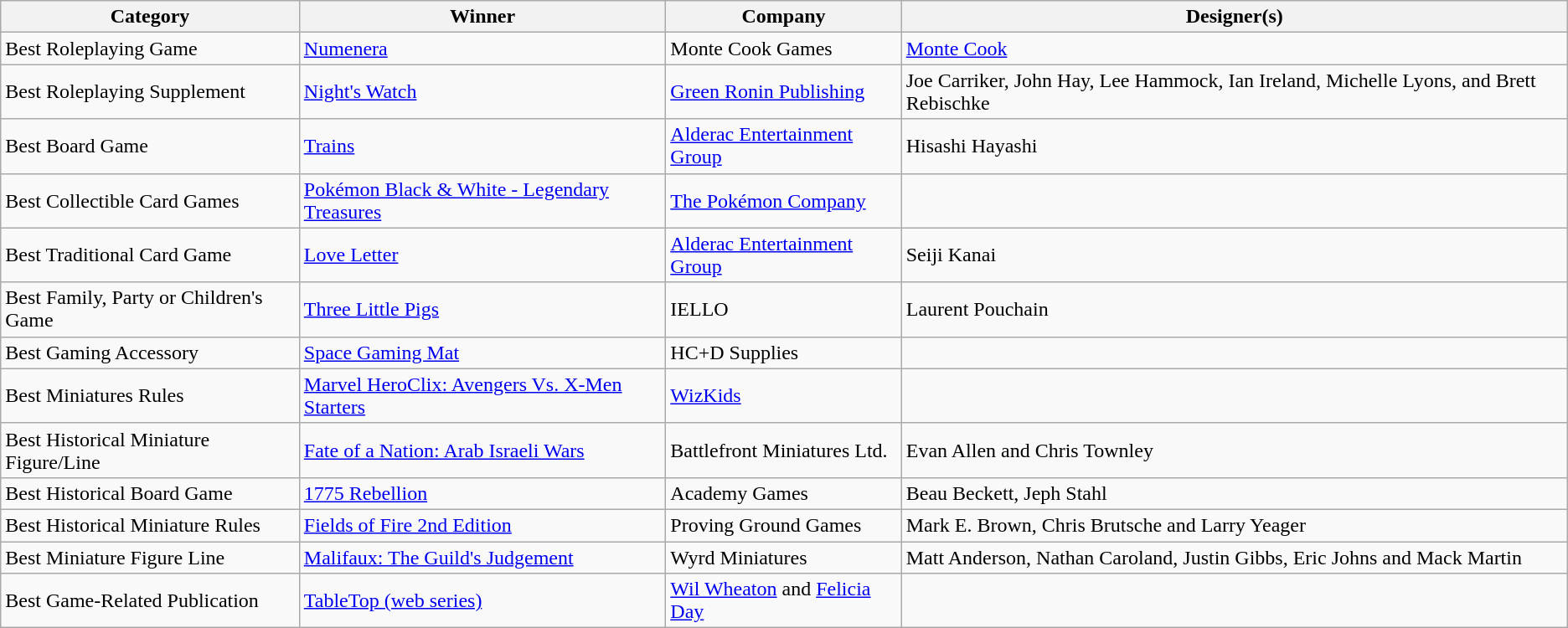<table class="wikitable">
<tr>
<th>Category</th>
<th>Winner</th>
<th>Company</th>
<th>Designer(s)</th>
</tr>
<tr>
<td>Best Roleplaying Game</td>
<td><a href='#'>Numenera</a></td>
<td>Monte Cook Games</td>
<td><a href='#'>Monte Cook</a></td>
</tr>
<tr>
<td>Best Roleplaying Supplement</td>
<td><a href='#'>Night's Watch</a></td>
<td><a href='#'>Green Ronin Publishing</a></td>
<td>Joe Carriker, John Hay, Lee Hammock, Ian Ireland, Michelle Lyons, and Brett Rebischke</td>
</tr>
<tr>
<td>Best Board Game</td>
<td><a href='#'>Trains</a></td>
<td><a href='#'>Alderac Entertainment Group</a></td>
<td>Hisashi Hayashi</td>
</tr>
<tr>
<td>Best Collectible Card Games</td>
<td><a href='#'>Pokémon Black & White - Legendary Treasures</a></td>
<td><a href='#'>The Pokémon Company</a></td>
<td></td>
</tr>
<tr>
<td>Best Traditional Card Game</td>
<td><a href='#'>Love Letter</a></td>
<td><a href='#'>Alderac Entertainment Group</a></td>
<td>Seiji Kanai</td>
</tr>
<tr>
<td>Best Family, Party or Children's Game</td>
<td><a href='#'>Three Little Pigs</a></td>
<td>IELLO</td>
<td>Laurent Pouchain</td>
</tr>
<tr>
<td>Best Gaming Accessory</td>
<td><a href='#'>Space Gaming Mat</a></td>
<td>HC+D Supplies</td>
<td></td>
</tr>
<tr>
<td>Best Miniatures Rules</td>
<td><a href='#'>Marvel HeroClix: Avengers Vs. X-Men Starters</a></td>
<td><a href='#'>WizKids</a></td>
<td></td>
</tr>
<tr>
<td>Best Historical Miniature Figure/Line</td>
<td><a href='#'>Fate of a Nation: Arab Israeli Wars</a></td>
<td>Battlefront Miniatures Ltd.</td>
<td>Evan Allen and Chris Townley</td>
</tr>
<tr>
<td>Best Historical Board Game</td>
<td><a href='#'>1775 Rebellion</a></td>
<td>Academy Games</td>
<td>Beau Beckett, Jeph Stahl</td>
</tr>
<tr>
<td>Best Historical Miniature Rules</td>
<td><a href='#'>Fields of Fire 2nd Edition</a></td>
<td>Proving Ground Games</td>
<td>Mark E. Brown, Chris Brutsche and Larry Yeager</td>
</tr>
<tr>
<td>Best Miniature Figure Line</td>
<td><a href='#'>Malifaux: The Guild's Judgement</a></td>
<td>Wyrd Miniatures</td>
<td>Matt Anderson, Nathan Caroland, Justin Gibbs, Eric Johns and Mack Martin</td>
</tr>
<tr>
<td>Best Game-Related Publication</td>
<td><a href='#'>TableTop (web series)</a></td>
<td><a href='#'>Wil Wheaton</a> and <a href='#'>Felicia Day</a></td>
<td></td>
</tr>
</table>
